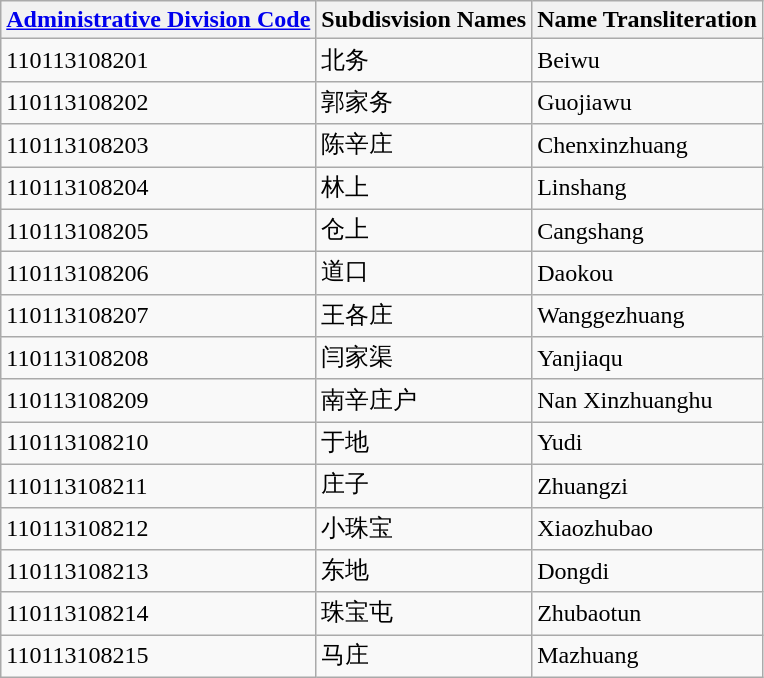<table class="wikitable sortable">
<tr>
<th><a href='#'>Administrative Division Code</a></th>
<th>Subdisvision Names</th>
<th>Name Transliteration</th>
</tr>
<tr>
<td>110113108201</td>
<td>北务</td>
<td>Beiwu</td>
</tr>
<tr>
<td>110113108202</td>
<td>郭家务</td>
<td>Guojiawu</td>
</tr>
<tr>
<td>110113108203</td>
<td>陈辛庄</td>
<td>Chenxinzhuang</td>
</tr>
<tr>
<td>110113108204</td>
<td>林上</td>
<td>Linshang</td>
</tr>
<tr>
<td>110113108205</td>
<td>仓上</td>
<td>Cangshang</td>
</tr>
<tr>
<td>110113108206</td>
<td>道口</td>
<td>Daokou</td>
</tr>
<tr>
<td>110113108207</td>
<td>王各庄</td>
<td>Wanggezhuang</td>
</tr>
<tr>
<td>110113108208</td>
<td>闫家渠</td>
<td>Yanjiaqu</td>
</tr>
<tr>
<td>110113108209</td>
<td>南辛庄户</td>
<td>Nan Xinzhuanghu</td>
</tr>
<tr>
<td>110113108210</td>
<td>于地</td>
<td>Yudi</td>
</tr>
<tr>
<td>110113108211</td>
<td>庄子</td>
<td>Zhuangzi</td>
</tr>
<tr>
<td>110113108212</td>
<td>小珠宝</td>
<td>Xiaozhubao</td>
</tr>
<tr>
<td>110113108213</td>
<td>东地</td>
<td>Dongdi</td>
</tr>
<tr>
<td>110113108214</td>
<td>珠宝屯</td>
<td>Zhubaotun</td>
</tr>
<tr>
<td>110113108215</td>
<td>马庄</td>
<td>Mazhuang</td>
</tr>
</table>
